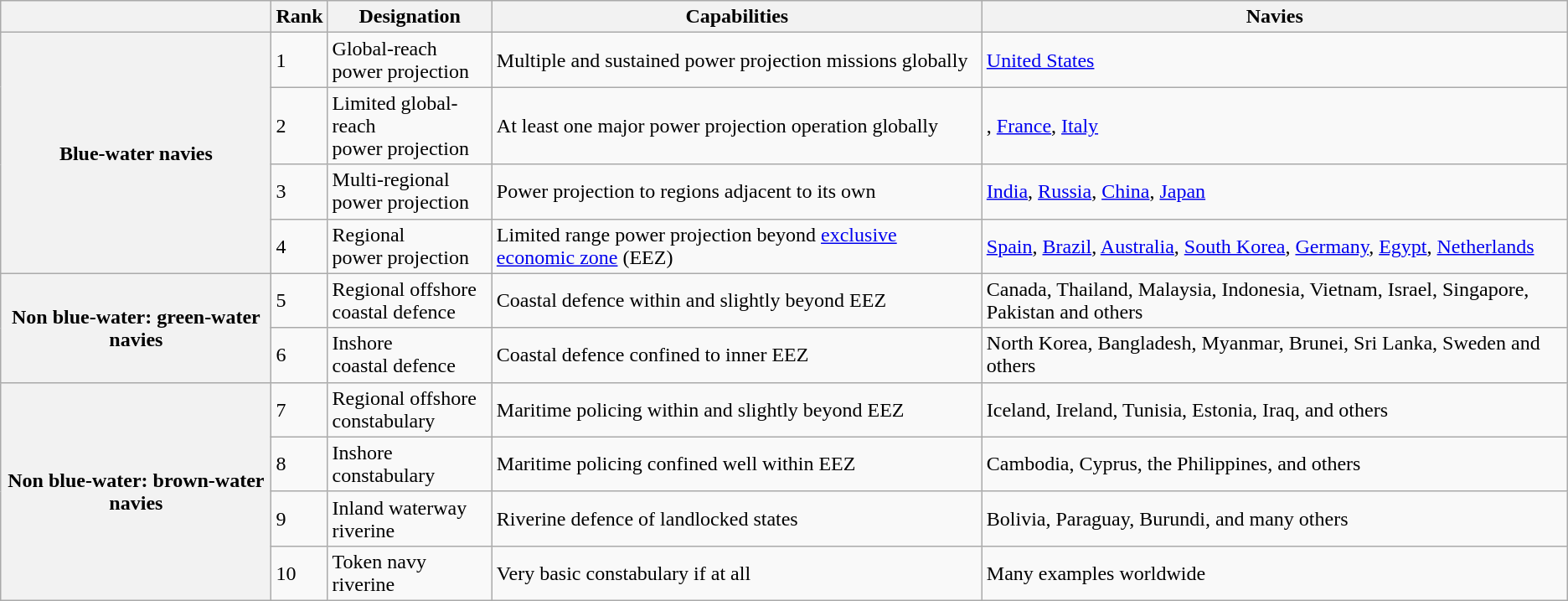<table class="wikitable">
<tr>
<th></th>
<th>Rank</th>
<th>Designation</th>
<th>Capabilities</th>
<th>Navies</th>
</tr>
<tr>
<th rowspan="4">Blue-water navies</th>
<td>1</td>
<td>Global-reach<br>power projection</td>
<td>Multiple and sustained power projection missions globally</td>
<td><a href='#'>United States</a></td>
</tr>
<tr>
<td>2</td>
<td>Limited global-reach<br>power projection</td>
<td>At least one major power projection operation globally</td>
<td>, <a href='#'>France</a>, <a href='#'>Italy</a></td>
</tr>
<tr>
<td>3</td>
<td>Multi-regional<br>power projection</td>
<td>Power projection to regions adjacent to its own</td>
<td><a href='#'>India</a>, <a href='#'>Russia</a>, <a href='#'>China</a>, <a href='#'>Japan</a></td>
</tr>
<tr>
<td>4</td>
<td>Regional<br>power projection</td>
<td>Limited range power projection beyond <a href='#'>exclusive economic zone</a> (EEZ)</td>
<td><a href='#'>Spain</a>, <a href='#'>Brazil</a>, <a href='#'>Australia</a>, <a href='#'>South Korea</a>, <a href='#'>Germany</a>, <a href='#'>Egypt</a>, <a href='#'>Netherlands</a></td>
</tr>
<tr>
<th rowspan="2">Non blue-water: green-water navies</th>
<td>5</td>
<td>Regional offshore<br>coastal defence</td>
<td>Coastal defence within and slightly beyond EEZ</td>
<td>Canada, Thailand, Malaysia, Indonesia, Vietnam, Israel, Singapore, Pakistan and others</td>
</tr>
<tr>
<td>6</td>
<td>Inshore<br>coastal defence</td>
<td>Coastal defence confined to inner EEZ</td>
<td>North Korea, Bangladesh, Myanmar, Brunei, Sri Lanka, Sweden and others</td>
</tr>
<tr>
<th rowspan="4">Non blue-water: brown-water navies</th>
<td>7</td>
<td>Regional offshore<br>constabulary</td>
<td>Maritime policing within and slightly beyond EEZ</td>
<td>Iceland, Ireland, Tunisia, Estonia, Iraq, and others</td>
</tr>
<tr>
<td>8</td>
<td>Inshore<br>constabulary</td>
<td>Maritime policing confined well within EEZ</td>
<td>Cambodia, Cyprus, the Philippines, and others</td>
</tr>
<tr>
<td>9</td>
<td>Inland waterway<br>riverine</td>
<td>Riverine defence of landlocked states</td>
<td>Bolivia, Paraguay, Burundi, and many others</td>
</tr>
<tr>
<td>10</td>
<td>Token navy<br>riverine</td>
<td>Very basic constabulary if at all</td>
<td>Many examples worldwide</td>
</tr>
</table>
